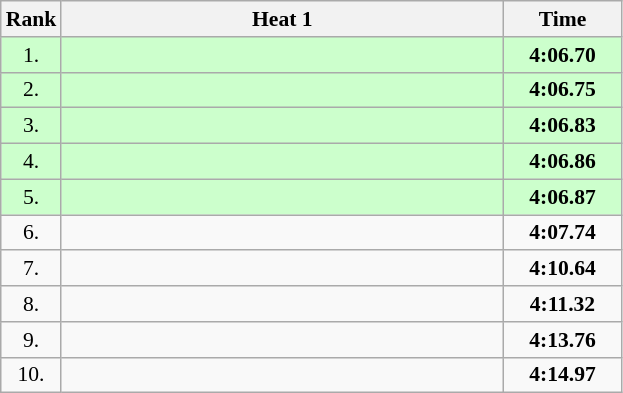<table class="wikitable" style="border-collapse: collapse; font-size: 90%;">
<tr>
<th>Rank</th>
<th style="width: 20em">Heat 1</th>
<th style="width: 5em">Time</th>
</tr>
<tr style="background:#ccffcc;">
<td align="center">1.</td>
<td></td>
<td align="center"><strong>4:06.70</strong></td>
</tr>
<tr style="background:#ccffcc;">
<td align="center">2.</td>
<td></td>
<td align="center"><strong>4:06.75</strong></td>
</tr>
<tr style="background:#ccffcc;">
<td align="center">3.</td>
<td></td>
<td align="center"><strong>4:06.83</strong></td>
</tr>
<tr style="background:#ccffcc;">
<td align="center">4.</td>
<td></td>
<td align="center"><strong>4:06.86</strong></td>
</tr>
<tr style="background:#ccffcc;">
<td align="center">5.</td>
<td></td>
<td align="center"><strong>4:06.87</strong></td>
</tr>
<tr>
<td align="center">6.</td>
<td></td>
<td align="center"><strong>4:07.74</strong></td>
</tr>
<tr>
<td align="center">7.</td>
<td></td>
<td align="center"><strong>4:10.64</strong></td>
</tr>
<tr>
<td align="center">8.</td>
<td></td>
<td align="center"><strong>4:11.32</strong></td>
</tr>
<tr>
<td align="center">9.</td>
<td></td>
<td align="center"><strong>4:13.76</strong></td>
</tr>
<tr>
<td align="center">10.</td>
<td></td>
<td align="center"><strong>4:14.97</strong></td>
</tr>
</table>
